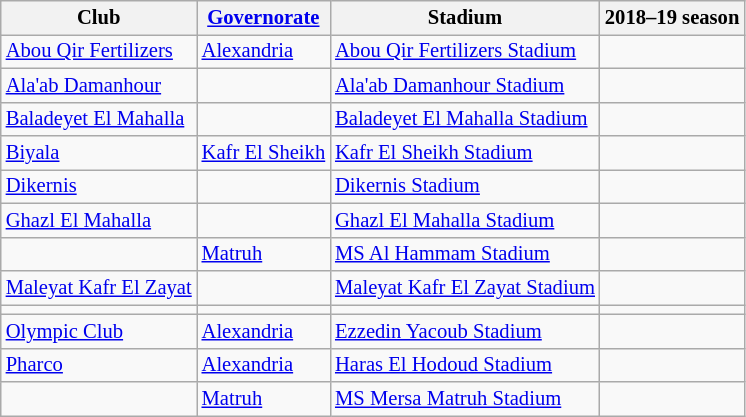<table class="wikitable sortable" style="font-size:86%">
<tr>
<th>Club</th>
<th><a href='#'>Governorate</a></th>
<th>Stadium</th>
<th>2018–19 season</th>
</tr>
<tr>
<td><a href='#'>Abou Qir Fertilizers</a></td>
<td><a href='#'>Alexandria</a></td>
<td><a href='#'>Abou Qir Fertilizers Stadium</a></td>
<td></td>
</tr>
<tr>
<td><a href='#'>Ala'ab Damanhour</a></td>
<td></td>
<td><a href='#'>Ala'ab Damanhour Stadium</a></td>
<td></td>
</tr>
<tr>
<td><a href='#'>Baladeyet El Mahalla</a></td>
<td></td>
<td><a href='#'>Baladeyet El Mahalla Stadium</a></td>
<td></td>
</tr>
<tr>
<td><a href='#'>Biyala</a></td>
<td><a href='#'>Kafr El Sheikh</a></td>
<td><a href='#'>Kafr El Sheikh Stadium</a></td>
<td></td>
</tr>
<tr>
<td><a href='#'>Dikernis</a></td>
<td></td>
<td><a href='#'>Dikernis Stadium</a></td>
<td></td>
</tr>
<tr>
<td><a href='#'>Ghazl El Mahalla</a></td>
<td></td>
<td><a href='#'>Ghazl El Mahalla Stadium</a></td>
<td></td>
</tr>
<tr>
<td></td>
<td><a href='#'>Matruh</a></td>
<td><a href='#'>MS Al Hammam Stadium</a></td>
<td></td>
</tr>
<tr>
<td><a href='#'>Maleyat Kafr El Zayat</a></td>
<td></td>
<td><a href='#'>Maleyat Kafr El Zayat Stadium</a></td>
<td></td>
</tr>
<tr>
<td></td>
<td></td>
<td></td>
<td></td>
</tr>
<tr>
<td><a href='#'>Olympic Club</a></td>
<td><a href='#'>Alexandria</a></td>
<td><a href='#'>Ezzedin Yacoub Stadium</a></td>
<td></td>
</tr>
<tr>
<td><a href='#'>Pharco</a></td>
<td><a href='#'>Alexandria</a></td>
<td><a href='#'>Haras El Hodoud Stadium</a></td>
<td></td>
</tr>
<tr>
<td></td>
<td><a href='#'>Matruh</a></td>
<td><a href='#'>MS Mersa Matruh Stadium</a></td>
<td></td>
</tr>
</table>
